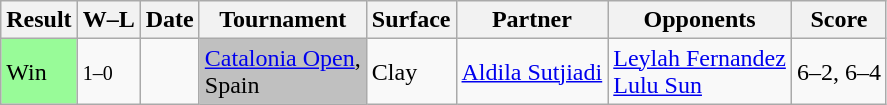<table class="sortable wikitable">
<tr>
<th>Result</th>
<th class="unsortable">W–L</th>
<th>Date</th>
<th>Tournament</th>
<th>Surface</th>
<th>Partner</th>
<th>Opponents</th>
<th class="unsortable">Score</th>
</tr>
<tr>
<td bgcolor=98FB98>Win</td>
<td><small>1–0</small></td>
<td><a href='#'></a></td>
<td bgcolor=silver><a href='#'>Catalonia Open</a>, <br>Spain</td>
<td>Clay</td>
<td> <a href='#'>Aldila Sutjiadi</a></td>
<td> <a href='#'>Leylah Fernandez</a> <br>  <a href='#'>Lulu Sun</a></td>
<td>6–2, 6–4</td>
</tr>
</table>
